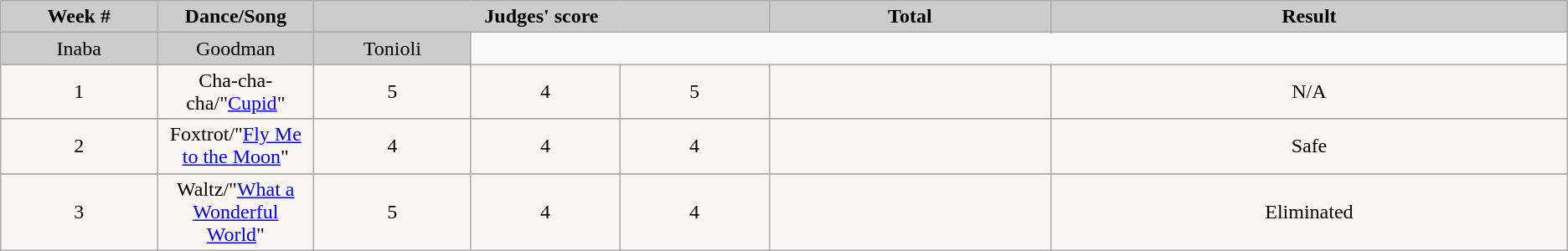<table class="wikitable" align="left">
<tr>
<td rowspan="2" bgcolor="CCCCCC" align="center"><strong>Week #</strong></td>
<td rowspan="2" bgcolor="CCCCCC" align="center"><strong>Dance/Song</strong></td>
<td colspan="3" bgcolor="CCCCCC" align="center"><strong>Judges' score</strong></td>
<td rowspan="2" bgcolor="CCCCCC" align="center"><strong>Total</strong></td>
<td rowspan="2" bgcolor="CCCCCC" align="center"><strong>Result</strong></td>
</tr>
<tr>
</tr>
<tr>
<td bgcolor="CCCCCC" width="10%" align="center">Inaba</td>
<td bgcolor="CCCCCC" width="10%" align="center">Goodman</td>
<td bgcolor="CCCCCC" width="10%" align="center">Tonioli</td>
</tr>
<tr>
</tr>
<tr>
<td align="center" bgcolor="FAF6F6">1</td>
<td align="center" bgcolor="FAF6F6">Cha-cha-cha/"<a href='#'>Cupid</a>"</td>
<td align="center" bgcolor="FAF6F6">5</td>
<td align="center" bgcolor="FAF6F6">4</td>
<td align="center" bgcolor="FAF6F6">5</td>
<td align="center" bgcolor="FAF6F6"></td>
<td align="center" bgcolor="FAF6F6">N/A</td>
</tr>
<tr>
</tr>
<tr>
<td align="center" bgcolor="FAF6F6">2</td>
<td align="center" bgcolor="FAF6F6">Foxtrot/"<a href='#'>Fly Me to the Moon</a>"</td>
<td align="center" bgcolor="FAF6F6">4</td>
<td align="center" bgcolor="FAF6F6">4</td>
<td align="center" bgcolor="FAF6F6">4</td>
<td align="center" bgcolor="FAF6F6"></td>
<td align="center" bgcolor="FAF6F6">Safe</td>
</tr>
<tr>
</tr>
<tr>
<td align="center" bgcolor="FAF6F6">3</td>
<td align="center" bgcolor="FAF6F6">Waltz/"<a href='#'>What a Wonderful World</a>"</td>
<td align="center" bgcolor="FAF6F6">5</td>
<td align="center" bgcolor="FAF6F6">4</td>
<td align="center" bgcolor="FAF6F6">4</td>
<td align="center" bgcolor="FAF6F6"></td>
<td align="center" bgcolor="FAF6F6">Eliminated</td>
</tr>
</table>
